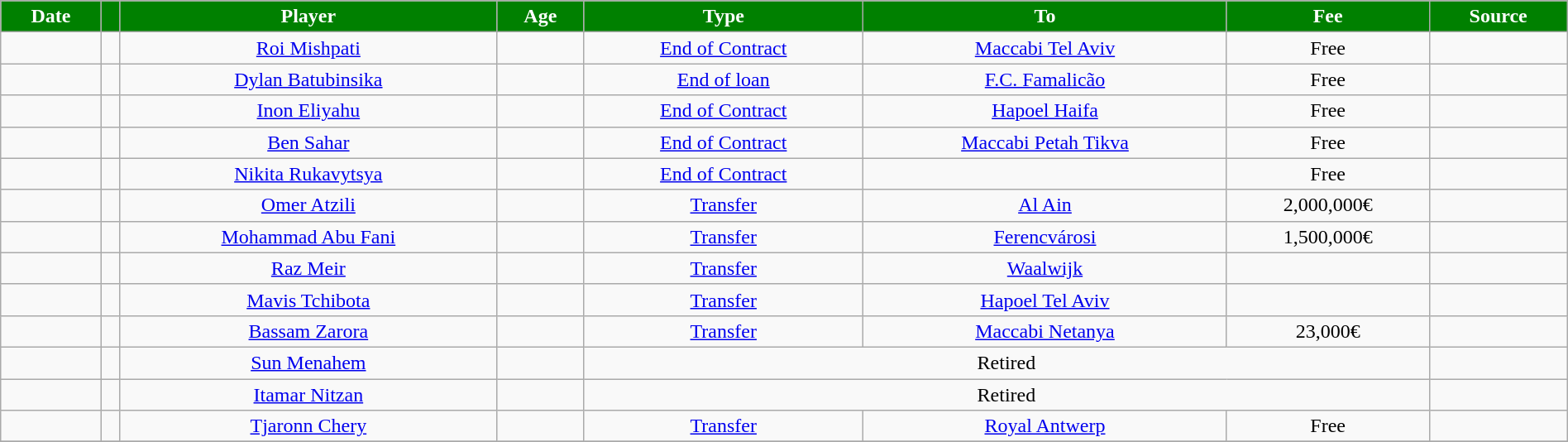<table class="wikitable sortable" style="text-align:center; width:100%;">
<tr>
<th scope="col" style="background:#008000; color:white;">Date</th>
<th scope="col" style="background:#008000; color:white;"></th>
<th scope="col" style="background:#008000; color:white;">Player</th>
<th scope="col" style="background:#008000; color:white;">Age</th>
<th scope="col" style="background:#008000; color:white;">Type</th>
<th scope="col" style="background:#008000; color:white;">To</th>
<th scope="col" style="background:#008000; color:white;" data-sort-type="currency">Fee</th>
<th scope="col" style="background:#008000; color:white;" class="unsortable">Source</th>
</tr>
<tr>
<td></td>
<td></td>
<td> <a href='#'>Roi Mishpati</a></td>
<td></td>
<td><a href='#'>End of Contract</a></td>
<td> <a href='#'>Maccabi Tel Aviv</a></td>
<td>Free</td>
<td></td>
</tr>
<tr>
<td></td>
<td></td>
<td> <a href='#'>Dylan Batubinsika</a></td>
<td></td>
<td><a href='#'>End of loan</a></td>
<td> <a href='#'>F.C. Famalicão</a></td>
<td>Free</td>
<td></td>
</tr>
<tr>
<td></td>
<td></td>
<td> <a href='#'>Inon Eliyahu</a></td>
<td></td>
<td><a href='#'>End of Contract</a></td>
<td> <a href='#'>Hapoel Haifa</a></td>
<td>Free</td>
<td></td>
</tr>
<tr>
<td></td>
<td></td>
<td> <a href='#'>Ben Sahar</a></td>
<td></td>
<td><a href='#'>End of Contract</a></td>
<td> <a href='#'>Maccabi Petah Tikva</a></td>
<td>Free</td>
<td></td>
</tr>
<tr>
<td></td>
<td></td>
<td>  <a href='#'>Nikita Rukavytsya</a></td>
<td></td>
<td><a href='#'>End of Contract</a></td>
<td></td>
<td>Free</td>
<td></td>
</tr>
<tr>
<td></td>
<td></td>
<td> <a href='#'>Omer Atzili</a></td>
<td></td>
<td><a href='#'>Transfer</a></td>
<td> <a href='#'>Al Ain</a></td>
<td>2,000,000€</td>
<td></td>
</tr>
<tr>
<td></td>
<td></td>
<td> <a href='#'>Mohammad Abu Fani</a></td>
<td></td>
<td><a href='#'>Transfer</a></td>
<td> <a href='#'>Ferencvárosi</a></td>
<td>1,500,000€</td>
<td></td>
</tr>
<tr>
<td></td>
<td></td>
<td> <a href='#'>Raz Meir</a></td>
<td></td>
<td><a href='#'>Transfer</a></td>
<td> <a href='#'>Waalwijk</a></td>
<td></td>
<td></td>
</tr>
<tr>
<td></td>
<td></td>
<td> <a href='#'>Mavis Tchibota</a></td>
<td></td>
<td><a href='#'>Transfer</a></td>
<td> <a href='#'>Hapoel Tel Aviv</a></td>
<td></td>
<td></td>
</tr>
<tr>
<td></td>
<td></td>
<td> <a href='#'>Bassam Zarora</a></td>
<td></td>
<td><a href='#'>Transfer</a></td>
<td> <a href='#'>Maccabi Netanya</a></td>
<td>23,000€</td>
<td></td>
</tr>
<tr>
<td></td>
<td></td>
<td> <a href='#'>Sun Menahem</a></td>
<td></td>
<td colspan="3" align=center>Retired</td>
<td></td>
</tr>
<tr>
<td></td>
<td></td>
<td> <a href='#'>Itamar Nitzan</a></td>
<td></td>
<td colspan="3" align=center>Retired</td>
<td></td>
</tr>
<tr>
<td></td>
<td></td>
<td> <a href='#'>Tjaronn Chery</a></td>
<td></td>
<td><a href='#'>Transfer</a></td>
<td> <a href='#'>Royal Antwerp</a></td>
<td>Free</td>
<td></td>
</tr>
<tr>
</tr>
</table>
